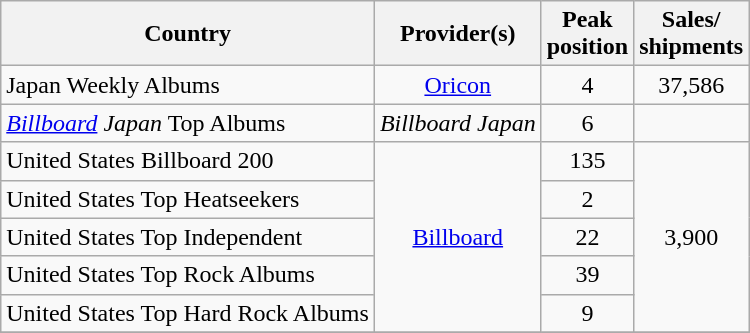<table class="wikitable">
<tr>
<th align="left">Country</th>
<th align="left">Provider(s)</th>
<th align="center">Peak<br>position</th>
<th align="center">Sales/<br>shipments</th>
</tr>
<tr>
<td align="left">Japan Weekly Albums</td>
<td align="center"><a href='#'>Oricon</a></td>
<td align="center">4</td>
<td align="center">37,586</td>
</tr>
<tr>
<td align="left"><em><a href='#'>Billboard</a> Japan</em> Top Albums</td>
<td align="center"><em>Billboard Japan</em></td>
<td align="center">6</td>
<td align="center"></td>
</tr>
<tr>
<td align="left">United States Billboard 200</td>
<td align="center" rowspan="5"><a href='#'>Billboard</a></td>
<td align="center">135</td>
<td align="center" rowspan="5">3,900</td>
</tr>
<tr>
<td align="left">United States Top Heatseekers</td>
<td align="center">2</td>
</tr>
<tr>
<td align="left">United States Top Independent</td>
<td align="center">22</td>
</tr>
<tr>
<td align="left">United States Top Rock Albums</td>
<td align="center">39</td>
</tr>
<tr>
<td align="left">United States Top Hard Rock Albums</td>
<td align="center">9</td>
</tr>
<tr>
</tr>
</table>
